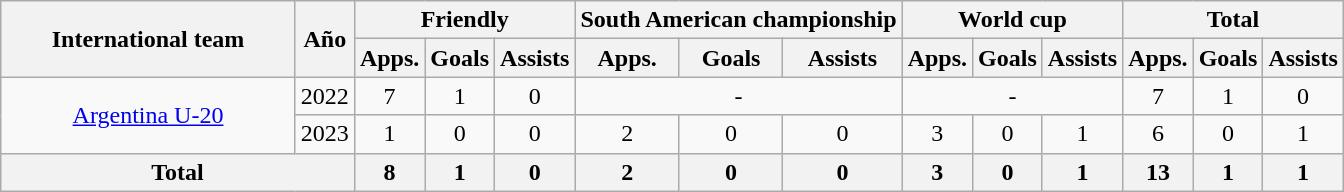<table class="wikitable center" style="text-align:center">
<tr>
<th rowspan="2" width="189px">International team</th>
<th rowspan="2" width="30px">Año</th>
<th colspan="3">Friendly</th>
<th colspan="3">South American championship</th>
<th colspan="3">World cup</th>
<th colspan="3">Total</th>
</tr>
<tr>
<th>Apps.</th>
<th>Goals</th>
<th>Assists</th>
<th>Apps.</th>
<th>Goals</th>
<th>Assists</th>
<th>Apps.</th>
<th>Goals</th>
<th>Assists</th>
<th>Apps.</th>
<th>Goals</th>
<th>Assists</th>
</tr>
<tr>
<td rowspan="2"><a href='#'>Argentina U-20</a><br><small></small></td>
<td>2022</td>
<td>7</td>
<td>1</td>
<td>0</td>
<td colspan="3">-</td>
<td colspan="3">-</td>
<td>7</td>
<td>1</td>
<td>0</td>
</tr>
<tr>
<td>2023</td>
<td>1</td>
<td>0</td>
<td>0</td>
<td>2</td>
<td>0</td>
<td>0</td>
<td>3</td>
<td>0</td>
<td>1</td>
<td>6</td>
<td>0</td>
<td>1</td>
</tr>
<tr>
<th colspan="2">Total</th>
<th>8</th>
<th>1</th>
<th>0</th>
<th>2</th>
<th>0</th>
<th>0</th>
<th>3</th>
<th>0</th>
<th>1</th>
<th>13</th>
<th>1</th>
<th>1</th>
</tr>
</table>
